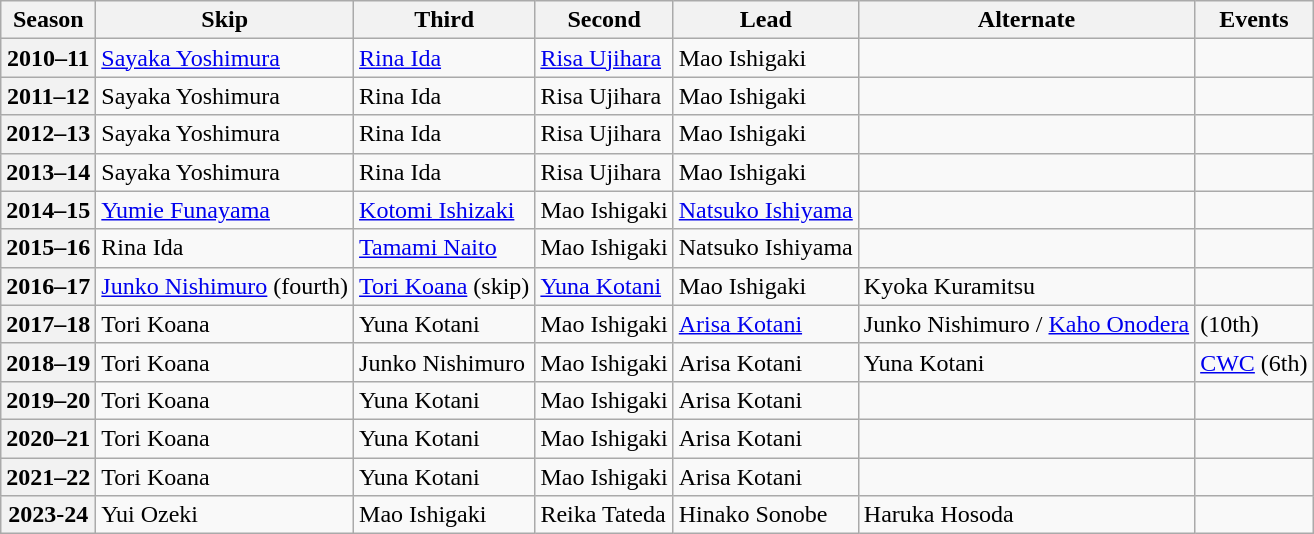<table class="wikitable">
<tr>
<th scope="col">Season</th>
<th scope="col">Skip</th>
<th scope="col">Third</th>
<th scope="col">Second</th>
<th scope="col">Lead</th>
<th scope="col">Alternate</th>
<th scope="col">Events</th>
</tr>
<tr>
<th scope="row">2010–11</th>
<td><a href='#'>Sayaka Yoshimura</a></td>
<td><a href='#'>Rina Ida</a></td>
<td><a href='#'>Risa Ujihara</a></td>
<td>Mao Ishigaki</td>
<td></td>
<td></td>
</tr>
<tr>
<th scope="row">2011–12</th>
<td>Sayaka Yoshimura</td>
<td>Rina Ida</td>
<td>Risa Ujihara</td>
<td>Mao Ishigaki</td>
<td></td>
<td></td>
</tr>
<tr>
<th scope="row">2012–13</th>
<td>Sayaka Yoshimura</td>
<td>Rina Ida</td>
<td>Risa Ujihara</td>
<td>Mao Ishigaki</td>
<td></td>
<td></td>
</tr>
<tr>
<th scope="row">2013–14</th>
<td>Sayaka Yoshimura</td>
<td>Rina Ida</td>
<td>Risa Ujihara</td>
<td>Mao Ishigaki</td>
<td></td>
<td></td>
</tr>
<tr>
<th scope="row">2014–15</th>
<td><a href='#'>Yumie Funayama</a></td>
<td><a href='#'>Kotomi Ishizaki</a></td>
<td>Mao Ishigaki</td>
<td><a href='#'>Natsuko Ishiyama</a></td>
<td></td>
<td></td>
</tr>
<tr>
<th scope="row">2015–16</th>
<td>Rina Ida</td>
<td><a href='#'>Tamami Naito</a></td>
<td>Mao Ishigaki</td>
<td>Natsuko Ishiyama</td>
<td></td>
<td></td>
</tr>
<tr>
<th scope="row">2016–17</th>
<td><a href='#'>Junko Nishimuro</a> (fourth)</td>
<td><a href='#'>Tori Koana</a> (skip)</td>
<td><a href='#'>Yuna Kotani</a></td>
<td>Mao Ishigaki</td>
<td>Kyoka Kuramitsu</td>
<td></td>
</tr>
<tr>
<th scope="row">2017–18</th>
<td>Tori Koana</td>
<td>Yuna Kotani</td>
<td>Mao Ishigaki</td>
<td><a href='#'>Arisa Kotani</a></td>
<td>Junko Nishimuro / <a href='#'>Kaho Onodera</a></td>
<td> (10th)</td>
</tr>
<tr>
<th scope="row">2018–19</th>
<td>Tori Koana</td>
<td>Junko Nishimuro</td>
<td>Mao Ishigaki</td>
<td>Arisa Kotani</td>
<td>Yuna Kotani</td>
<td><a href='#'>CWC</a> (6th)</td>
</tr>
<tr>
<th scope="row">2019–20</th>
<td>Tori Koana</td>
<td>Yuna Kotani</td>
<td>Mao Ishigaki</td>
<td>Arisa Kotani</td>
<td></td>
<td></td>
</tr>
<tr>
<th scope="row">2020–21</th>
<td>Tori Koana</td>
<td>Yuna Kotani</td>
<td>Mao Ishigaki</td>
<td>Arisa Kotani</td>
<td></td>
<td></td>
</tr>
<tr>
<th scope="row">2021–22</th>
<td>Tori Koana</td>
<td>Yuna Kotani</td>
<td>Mao Ishigaki</td>
<td>Arisa Kotani</td>
<td></td>
<td></td>
</tr>
<tr>
<th>2023-24</th>
<td>Yui Ozeki</td>
<td>Mao Ishigaki</td>
<td>Reika Tateda</td>
<td>Hinako Sonobe</td>
<td>Haruka Hosoda</td>
<td></td>
</tr>
</table>
